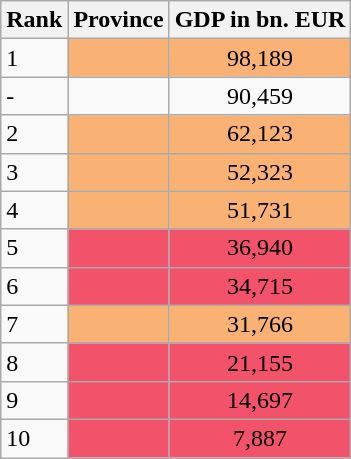<table class="wikitable">
<tr>
<th>Rank</th>
<th>Province</th>
<th>GDP in bn. EUR</th>
</tr>
<tr>
<td>1</td>
<td style="background-color:#fab274; color:#000000" align="center"></td>
<td style="background-color:#fab274; color:#000000" align="center">98,189</td>
</tr>
<tr>
<td>-</td>
<td style=color:#000000" align="center"></td>
<td style=color:#000000" align="center">90,459</td>
</tr>
<tr>
<td>2</td>
<td style="background-color:#fab274; color:#000000" align="center"></td>
<td style="background-color:#fab274; color:#000000" align="center">62,123</td>
</tr>
<tr>
<td>3</td>
<td style="background-color:#fab274; color:#000000" align="center"></td>
<td style="background-color:#fab274; color:#000000" align="center">52,323</td>
</tr>
<tr>
<td>4</td>
<td style="background-color:#fab274; color:#000000" align="center"></td>
<td style="background-color:#fab274; color:#000000" align="center">51,731</td>
</tr>
<tr>
<td>5</td>
<td style="background-color:#f2536b; color:#000000" align="center"></td>
<td style="background-color:#f2536b; color:#000000" align="center">36,940</td>
</tr>
<tr>
<td>6</td>
<td style="background-color:#f2536b; color:#000000" align="center"></td>
<td style="background-color:#f2536b; color:#000000" align="center">34,715</td>
</tr>
<tr>
<td>7</td>
<td style="background-color:#fab274; color:#000000" align="center"></td>
<td style="background-color:#fab274; color:#000000" align="center">31,766</td>
</tr>
<tr>
<td>8</td>
<td style="background-color:#f2536b; color:#000000" align="center"></td>
<td style="background-color:#f2536b; color:#000000" align="center">21,155</td>
</tr>
<tr>
<td>9</td>
<td style="background-color:#f2536b; color:#000000" align="center"></td>
<td style="background-color:#f2536b; color:#000000" align="center">14,697</td>
</tr>
<tr>
<td>10</td>
<td style="background-color:#f2536b; color:#000000" align="center"></td>
<td style="background-color:#f2536b; color:#000000" align="center">7,887</td>
</tr>
</table>
